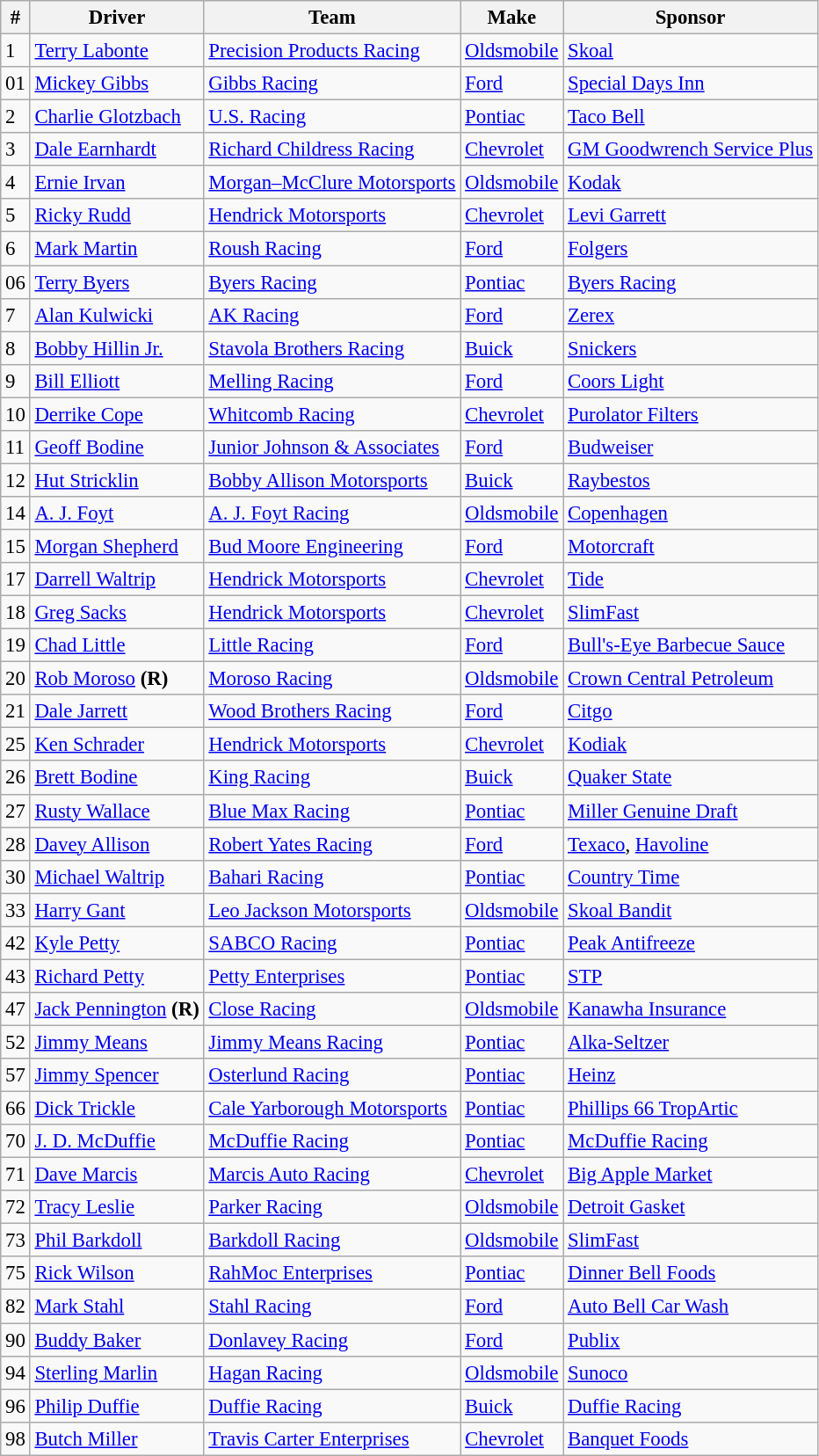<table class="wikitable" style="font-size:95%">
<tr>
<th>#</th>
<th>Driver</th>
<th>Team</th>
<th>Make</th>
<th>Sponsor</th>
</tr>
<tr>
<td>1</td>
<td><a href='#'>Terry Labonte</a></td>
<td><a href='#'>Precision Products Racing</a></td>
<td><a href='#'>Oldsmobile</a></td>
<td><a href='#'>Skoal</a></td>
</tr>
<tr>
<td>01</td>
<td><a href='#'>Mickey Gibbs</a></td>
<td><a href='#'>Gibbs Racing</a></td>
<td><a href='#'>Ford</a></td>
<td><a href='#'>Special Days Inn</a></td>
</tr>
<tr>
<td>2</td>
<td><a href='#'>Charlie Glotzbach</a></td>
<td><a href='#'>U.S. Racing</a></td>
<td><a href='#'>Pontiac</a></td>
<td><a href='#'>Taco Bell</a></td>
</tr>
<tr>
<td>3</td>
<td><a href='#'>Dale Earnhardt</a></td>
<td><a href='#'>Richard Childress Racing</a></td>
<td><a href='#'>Chevrolet</a></td>
<td><a href='#'>GM Goodwrench Service Plus</a></td>
</tr>
<tr>
<td>4</td>
<td><a href='#'>Ernie Irvan</a></td>
<td><a href='#'>Morgan–McClure Motorsports</a></td>
<td><a href='#'>Oldsmobile</a></td>
<td><a href='#'>Kodak</a></td>
</tr>
<tr>
<td>5</td>
<td><a href='#'>Ricky Rudd</a></td>
<td><a href='#'>Hendrick Motorsports</a></td>
<td><a href='#'>Chevrolet</a></td>
<td><a href='#'>Levi Garrett</a></td>
</tr>
<tr>
<td>6</td>
<td><a href='#'>Mark Martin</a></td>
<td><a href='#'>Roush Racing</a></td>
<td><a href='#'>Ford</a></td>
<td><a href='#'>Folgers</a></td>
</tr>
<tr>
<td>06</td>
<td><a href='#'>Terry Byers</a></td>
<td><a href='#'>Byers Racing</a></td>
<td><a href='#'>Pontiac</a></td>
<td><a href='#'>Byers Racing</a></td>
</tr>
<tr>
<td>7</td>
<td><a href='#'>Alan Kulwicki</a></td>
<td><a href='#'>AK Racing</a></td>
<td><a href='#'>Ford</a></td>
<td><a href='#'>Zerex</a></td>
</tr>
<tr>
<td>8</td>
<td><a href='#'>Bobby Hillin Jr.</a></td>
<td><a href='#'>Stavola Brothers Racing</a></td>
<td><a href='#'>Buick</a></td>
<td><a href='#'>Snickers</a></td>
</tr>
<tr>
<td>9</td>
<td><a href='#'>Bill Elliott</a></td>
<td><a href='#'>Melling Racing</a></td>
<td><a href='#'>Ford</a></td>
<td><a href='#'>Coors Light</a></td>
</tr>
<tr>
<td>10</td>
<td><a href='#'>Derrike Cope</a></td>
<td><a href='#'>Whitcomb Racing</a></td>
<td><a href='#'>Chevrolet</a></td>
<td><a href='#'>Purolator Filters</a></td>
</tr>
<tr>
<td>11</td>
<td><a href='#'>Geoff Bodine</a></td>
<td><a href='#'>Junior Johnson & Associates</a></td>
<td><a href='#'>Ford</a></td>
<td><a href='#'>Budweiser</a></td>
</tr>
<tr>
<td>12</td>
<td><a href='#'>Hut Stricklin</a></td>
<td><a href='#'>Bobby Allison Motorsports</a></td>
<td><a href='#'>Buick</a></td>
<td><a href='#'>Raybestos</a></td>
</tr>
<tr>
<td>14</td>
<td><a href='#'>A. J. Foyt</a></td>
<td><a href='#'>A. J. Foyt Racing</a></td>
<td><a href='#'>Oldsmobile</a></td>
<td><a href='#'>Copenhagen</a></td>
</tr>
<tr>
<td>15</td>
<td><a href='#'>Morgan Shepherd</a></td>
<td><a href='#'>Bud Moore Engineering</a></td>
<td><a href='#'>Ford</a></td>
<td><a href='#'>Motorcraft</a></td>
</tr>
<tr>
<td>17</td>
<td><a href='#'>Darrell Waltrip</a></td>
<td><a href='#'>Hendrick Motorsports</a></td>
<td><a href='#'>Chevrolet</a></td>
<td><a href='#'>Tide</a></td>
</tr>
<tr>
<td>18</td>
<td><a href='#'>Greg Sacks</a></td>
<td><a href='#'>Hendrick Motorsports</a></td>
<td><a href='#'>Chevrolet</a></td>
<td><a href='#'>SlimFast</a></td>
</tr>
<tr>
<td>19</td>
<td><a href='#'>Chad Little</a></td>
<td><a href='#'>Little Racing</a></td>
<td><a href='#'>Ford</a></td>
<td><a href='#'>Bull's-Eye Barbecue Sauce</a></td>
</tr>
<tr>
<td>20</td>
<td><a href='#'>Rob Moroso</a> <strong>(R)</strong></td>
<td><a href='#'>Moroso Racing</a></td>
<td><a href='#'>Oldsmobile</a></td>
<td><a href='#'>Crown Central Petroleum</a></td>
</tr>
<tr>
<td>21</td>
<td><a href='#'>Dale Jarrett</a></td>
<td><a href='#'>Wood Brothers Racing</a></td>
<td><a href='#'>Ford</a></td>
<td><a href='#'>Citgo</a></td>
</tr>
<tr>
<td>25</td>
<td><a href='#'>Ken Schrader</a></td>
<td><a href='#'>Hendrick Motorsports</a></td>
<td><a href='#'>Chevrolet</a></td>
<td><a href='#'>Kodiak</a></td>
</tr>
<tr>
<td>26</td>
<td><a href='#'>Brett Bodine</a></td>
<td><a href='#'>King Racing</a></td>
<td><a href='#'>Buick</a></td>
<td><a href='#'>Quaker State</a></td>
</tr>
<tr>
<td>27</td>
<td><a href='#'>Rusty Wallace</a></td>
<td><a href='#'>Blue Max Racing</a></td>
<td><a href='#'>Pontiac</a></td>
<td><a href='#'>Miller Genuine Draft</a></td>
</tr>
<tr>
<td>28</td>
<td><a href='#'>Davey Allison</a></td>
<td><a href='#'>Robert Yates Racing</a></td>
<td><a href='#'>Ford</a></td>
<td><a href='#'>Texaco</a>, <a href='#'>Havoline</a></td>
</tr>
<tr>
<td>30</td>
<td><a href='#'>Michael Waltrip</a></td>
<td><a href='#'>Bahari Racing</a></td>
<td><a href='#'>Pontiac</a></td>
<td><a href='#'>Country Time</a></td>
</tr>
<tr>
<td>33</td>
<td><a href='#'>Harry Gant</a></td>
<td><a href='#'>Leo Jackson Motorsports</a></td>
<td><a href='#'>Oldsmobile</a></td>
<td><a href='#'>Skoal Bandit</a></td>
</tr>
<tr>
<td>42</td>
<td><a href='#'>Kyle Petty</a></td>
<td><a href='#'>SABCO Racing</a></td>
<td><a href='#'>Pontiac</a></td>
<td><a href='#'>Peak Antifreeze</a></td>
</tr>
<tr>
<td>43</td>
<td><a href='#'>Richard Petty</a></td>
<td><a href='#'>Petty Enterprises</a></td>
<td><a href='#'>Pontiac</a></td>
<td><a href='#'>STP</a></td>
</tr>
<tr>
<td>47</td>
<td><a href='#'>Jack Pennington</a> <strong>(R)</strong></td>
<td><a href='#'>Close Racing</a></td>
<td><a href='#'>Oldsmobile</a></td>
<td><a href='#'>Kanawha Insurance</a></td>
</tr>
<tr>
<td>52</td>
<td><a href='#'>Jimmy Means</a></td>
<td><a href='#'>Jimmy Means Racing</a></td>
<td><a href='#'>Pontiac</a></td>
<td><a href='#'>Alka-Seltzer</a></td>
</tr>
<tr>
<td>57</td>
<td><a href='#'>Jimmy Spencer</a></td>
<td><a href='#'>Osterlund Racing</a></td>
<td><a href='#'>Pontiac</a></td>
<td><a href='#'>Heinz</a></td>
</tr>
<tr>
<td>66</td>
<td><a href='#'>Dick Trickle</a></td>
<td><a href='#'>Cale Yarborough Motorsports</a></td>
<td><a href='#'>Pontiac</a></td>
<td><a href='#'>Phillips 66 TropArtic</a></td>
</tr>
<tr>
<td>70</td>
<td><a href='#'>J. D. McDuffie</a></td>
<td><a href='#'>McDuffie Racing</a></td>
<td><a href='#'>Pontiac</a></td>
<td><a href='#'>McDuffie Racing</a></td>
</tr>
<tr>
<td>71</td>
<td><a href='#'>Dave Marcis</a></td>
<td><a href='#'>Marcis Auto Racing</a></td>
<td><a href='#'>Chevrolet</a></td>
<td><a href='#'>Big Apple Market</a></td>
</tr>
<tr>
<td>72</td>
<td><a href='#'>Tracy Leslie</a></td>
<td><a href='#'>Parker Racing</a></td>
<td><a href='#'>Oldsmobile</a></td>
<td><a href='#'>Detroit Gasket</a></td>
</tr>
<tr>
<td>73</td>
<td><a href='#'>Phil Barkdoll</a></td>
<td><a href='#'>Barkdoll Racing</a></td>
<td><a href='#'>Oldsmobile</a></td>
<td><a href='#'>SlimFast</a></td>
</tr>
<tr>
<td>75</td>
<td><a href='#'>Rick Wilson</a></td>
<td><a href='#'>RahMoc Enterprises</a></td>
<td><a href='#'>Pontiac</a></td>
<td><a href='#'>Dinner Bell Foods</a></td>
</tr>
<tr>
<td>82</td>
<td><a href='#'>Mark Stahl</a></td>
<td><a href='#'>Stahl Racing</a></td>
<td><a href='#'>Ford</a></td>
<td><a href='#'>Auto Bell Car Wash</a></td>
</tr>
<tr>
<td>90</td>
<td><a href='#'>Buddy Baker</a></td>
<td><a href='#'>Donlavey Racing</a></td>
<td><a href='#'>Ford</a></td>
<td><a href='#'>Publix</a></td>
</tr>
<tr>
<td>94</td>
<td><a href='#'>Sterling Marlin</a></td>
<td><a href='#'>Hagan Racing</a></td>
<td><a href='#'>Oldsmobile</a></td>
<td><a href='#'>Sunoco</a></td>
</tr>
<tr>
<td>96</td>
<td><a href='#'>Philip Duffie</a></td>
<td><a href='#'>Duffie Racing</a></td>
<td><a href='#'>Buick</a></td>
<td><a href='#'>Duffie Racing</a></td>
</tr>
<tr>
<td>98</td>
<td><a href='#'>Butch Miller</a></td>
<td><a href='#'>Travis Carter Enterprises</a></td>
<td><a href='#'>Chevrolet</a></td>
<td><a href='#'>Banquet Foods</a></td>
</tr>
</table>
